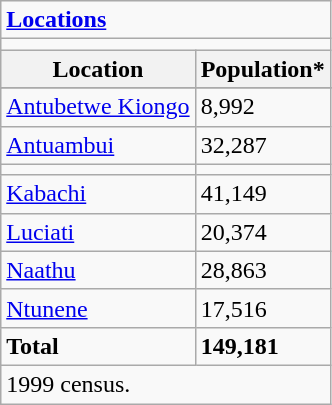<table class="wikitable">
<tr>
<td colspan="2"><strong><a href='#'>Locations</a></strong></td>
</tr>
<tr>
<td colspan="2"></td>
</tr>
<tr>
<th>Location</th>
<th>Population*</th>
</tr>
<tr>
</tr>
<tr>
<td><a href='#'>Antubetwe Kiongo</a></td>
<td>8,992</td>
</tr>
<tr>
<td><a href='#'>Antuambui</a></td>
<td>32,287</td>
</tr>
<tr>
<td></td>
<td></td>
</tr>
<tr>
<td><a href='#'>Kabachi</a></td>
<td>41,149</td>
</tr>
<tr>
<td><a href='#'>Luciati</a></td>
<td>20,374</td>
</tr>
<tr>
<td><a href='#'>Naathu</a></td>
<td>28,863</td>
</tr>
<tr>
<td><a href='#'>Ntunene</a></td>
<td>17,516</td>
</tr>
<tr>
<td><strong>Total</strong></td>
<td><strong>149,181</strong></td>
</tr>
<tr>
<td colspan="2">1999 census.</td>
</tr>
</table>
